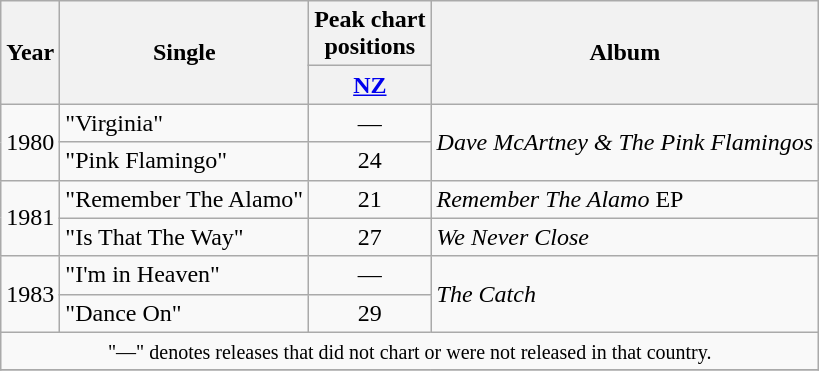<table class="wikitable">
<tr>
<th rowspan=2>Year</th>
<th rowspan=2>Single</th>
<th>Peak chart<br>positions</th>
<th rowspan=2>Album</th>
</tr>
<tr>
<th><a href='#'>NZ</a></th>
</tr>
<tr>
<td rowspan=2>1980</td>
<td>"Virginia"</td>
<td align="center">—</td>
<td rowspan=2><em>Dave McArtney & The Pink Flamingos</em></td>
</tr>
<tr>
<td>"Pink Flamingo"</td>
<td align="center">24</td>
</tr>
<tr>
<td rowspan=2>1981</td>
<td>"Remember The Alamo"</td>
<td align="center">21</td>
<td><em>Remember The Alamo</em> EP</td>
</tr>
<tr>
<td>"Is That The Way"</td>
<td align="center">27</td>
<td><em>We Never Close</em></td>
</tr>
<tr>
<td rowspan=2>1983</td>
<td>"I'm in Heaven"</td>
<td align="center">—</td>
<td rowspan=2><em>The Catch</em></td>
</tr>
<tr>
<td>"Dance On"</td>
<td align="center">29</td>
</tr>
<tr>
<td align=center colspan=4><small>"—" denotes releases that did not chart or were not released in that country.</small></td>
</tr>
<tr>
</tr>
</table>
